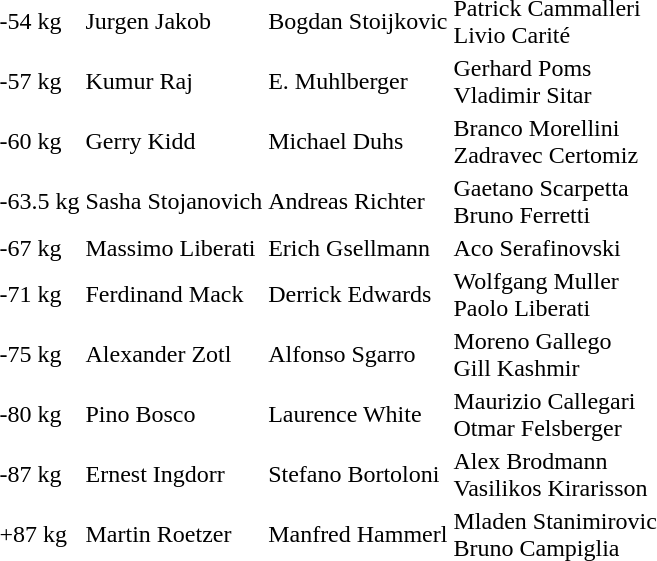<table>
<tr>
<td>-54 kg</td>
<td>Jurgen Jakob </td>
<td>Bogdan Stoijkovic </td>
<td>Patrick Cammalleri <br>Livio Carité </td>
</tr>
<tr>
<td>-57 kg</td>
<td>Kumur Raj </td>
<td>E. Muhlberger </td>
<td>Gerhard Poms <br>Vladimir Sitar </td>
</tr>
<tr>
<td>-60 kg</td>
<td>Gerry Kidd </td>
<td>Michael Duhs </td>
<td>Branco Morellini <br>Zadravec Certomiz </td>
</tr>
<tr>
<td>-63.5 kg</td>
<td>Sasha Stojanovich </td>
<td>Andreas Richter </td>
<td>Gaetano Scarpetta <br>Bruno Ferretti </td>
</tr>
<tr>
<td>-67 kg</td>
<td>Massimo Liberati </td>
<td>Erich Gsellmann </td>
<td>Aco Serafinovski </td>
</tr>
<tr>
<td>-71 kg</td>
<td>Ferdinand Mack </td>
<td>Derrick Edwards </td>
<td>Wolfgang Muller <br>Paolo Liberati </td>
</tr>
<tr>
<td>-75 kg</td>
<td>Alexander Zotl </td>
<td>Alfonso Sgarro </td>
<td>Moreno Gallego <br>Gill Kashmir </td>
</tr>
<tr>
<td>-80 kg</td>
<td>Pino Bosco </td>
<td>Laurence White </td>
<td>Maurizio Callegari <br>Otmar Felsberger </td>
</tr>
<tr>
<td>-87 kg</td>
<td>Ernest Ingdorr </td>
<td>Stefano Bortoloni </td>
<td>Alex Brodmann <br>Vasilikos Kirarisson </td>
</tr>
<tr>
<td>+87 kg</td>
<td>Martin Roetzer </td>
<td>Manfred Hammerl </td>
<td>Mladen Stanimirovic <br>Bruno Campiglia </td>
</tr>
<tr>
</tr>
</table>
